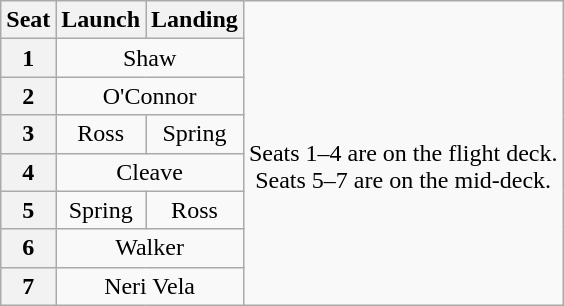<table class="wikitable" style="text-align:center">
<tr>
<th>Seat</th>
<th>Launch</th>
<th>Landing</th>
<td rowspan=8><br>Seats 1–4 are on the flight deck.<br>Seats 5–7 are on the mid-deck.</td>
</tr>
<tr>
<th>1</th>
<td colspan=2>Shaw</td>
</tr>
<tr>
<th>2</th>
<td colspan=2>O'Connor</td>
</tr>
<tr>
<th>3</th>
<td>Ross</td>
<td>Spring</td>
</tr>
<tr>
<th>4</th>
<td colspan=2>Cleave</td>
</tr>
<tr>
<th>5</th>
<td>Spring</td>
<td>Ross</td>
</tr>
<tr>
<th>6</th>
<td colspan=2>Walker</td>
</tr>
<tr>
<th>7</th>
<td colspan=2>Neri Vela</td>
</tr>
</table>
